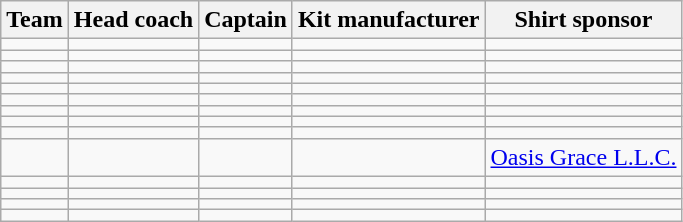<table class="wikitable sortable" style="text-align: left;">
<tr>
<th>Team</th>
<th>Head coach</th>
<th>Captain</th>
<th>Kit manufacturer</th>
<th>Shirt sponsor</th>
</tr>
<tr>
<td></td>
<td> </td>
<td> </td>
<td></td>
<td></td>
</tr>
<tr>
<td></td>
<td> </td>
<td> </td>
<td></td>
<td></td>
</tr>
<tr>
<td></td>
<td> </td>
<td> </td>
<td></td>
<td></td>
</tr>
<tr>
<td></td>
<td> </td>
<td> </td>
<td></td>
<td></td>
</tr>
<tr>
<td></td>
<td> </td>
<td> </td>
<td></td>
<td></td>
</tr>
<tr>
<td></td>
<td> </td>
<td> </td>
<td></td>
<td></td>
</tr>
<tr>
<td></td>
<td> </td>
<td> </td>
<td></td>
<td></td>
</tr>
<tr>
<td></td>
<td> </td>
<td> </td>
<td></td>
<td></td>
</tr>
<tr>
<td></td>
<td> </td>
<td> </td>
<td></td>
<td></td>
</tr>
<tr>
<td></td>
<td> </td>
<td> </td>
<td></td>
<td><a href='#'>Oasis Grace L.L.C.</a></td>
</tr>
<tr>
<td></td>
<td> </td>
<td> </td>
<td></td>
<td></td>
</tr>
<tr>
<td></td>
<td> </td>
<td> </td>
<td></td>
<td></td>
</tr>
<tr>
<td></td>
<td> </td>
<td> </td>
<td></td>
<td></td>
</tr>
<tr>
<td></td>
<td> </td>
<td> </td>
<td></td>
<td></td>
</tr>
</table>
